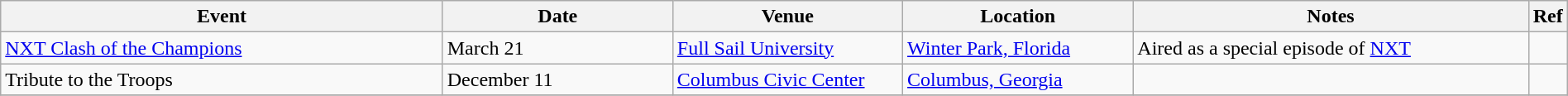<table class="wikitable plainrowheaders sortable" style="width:100%;">
<tr>
<th style="width:29%;">Event</th>
<th style="width:15%;">Date</th>
<th style="width:15%;">Venue</th>
<th style="width:15%;">Location</th>
<th style="width:99%;">Notes</th>
<th style="width:99%;">Ref</th>
</tr>
<tr>
<td><a href='#'>NXT Clash of the Champions</a></td>
<td>March 21<br></td>
<td><a href='#'>Full Sail University</a></td>
<td><a href='#'>Winter Park, Florida</a></td>
<td>Aired as a special episode of <a href='#'>NXT</a></td>
<td></td>
</tr>
<tr>
<td>Tribute to the Troops</td>
<td>December 11<br></td>
<td><a href='#'>Columbus Civic Center</a></td>
<td><a href='#'>Columbus, Georgia</a></td>
<td></td>
<td></td>
</tr>
<tr>
</tr>
</table>
